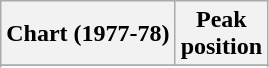<table class="wikitable sortable plainrowheaders" style="text-align:center">
<tr>
<th scope="col">Chart (1977-78)</th>
<th scope="col">Peak<br>position</th>
</tr>
<tr>
</tr>
<tr>
</tr>
</table>
